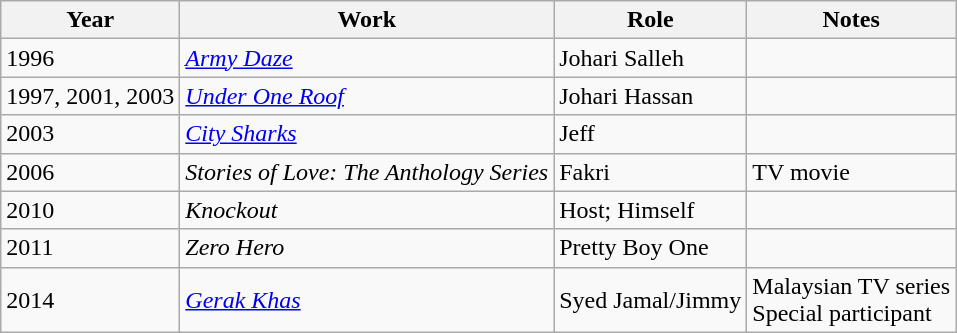<table class="wikitable">
<tr>
<th>Year</th>
<th>Work</th>
<th>Role</th>
<th>Notes</th>
</tr>
<tr>
<td>1996</td>
<td><em><a href='#'>Army Daze</a></em></td>
<td>Johari Salleh</td>
<td></td>
</tr>
<tr>
<td>1997, 2001, 2003</td>
<td><em><a href='#'>Under One Roof</a></em></td>
<td>Johari Hassan</td>
<td></td>
</tr>
<tr>
<td>2003</td>
<td><em><a href='#'>City Sharks</a></em></td>
<td>Jeff</td>
<td></td>
</tr>
<tr>
<td>2006</td>
<td><em>Stories of Love: The Anthology Series</em></td>
<td>Fakri</td>
<td>TV movie</td>
</tr>
<tr>
<td>2010</td>
<td><em>Knockout</em></td>
<td>Host; Himself</td>
<td></td>
</tr>
<tr>
<td>2011</td>
<td><em>Zero Hero</em></td>
<td>Pretty Boy One</td>
<td></td>
</tr>
<tr>
<td>2014</td>
<td><em><a href='#'>Gerak Khas</a></em></td>
<td>Syed Jamal/Jimmy</td>
<td>Malaysian TV series <br> Special participant</td>
</tr>
</table>
